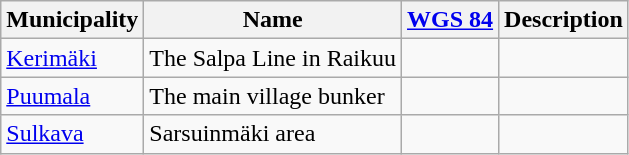<table class="wikitable">
<tr>
<th>Municipality</th>
<th>Name</th>
<th><a href='#'>WGS 84</a></th>
<th>Description</th>
</tr>
<tr>
<td><a href='#'>Kerimäki</a></td>
<td>The Salpa Line in Raikuu</td>
<td></td>
<td></td>
</tr>
<tr>
<td><a href='#'>Puumala</a></td>
<td>The main village bunker</td>
<td></td>
<td></td>
</tr>
<tr>
<td><a href='#'>Sulkava</a></td>
<td>Sarsuinmäki area</td>
<td></td>
<td></td>
</tr>
</table>
